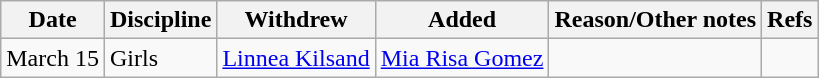<table class="wikitable sortable">
<tr>
<th>Date</th>
<th>Discipline</th>
<th>Withdrew</th>
<th>Added</th>
<th>Reason/Other notes</th>
<th>Refs</th>
</tr>
<tr>
<td>March 15</td>
<td>Girls</td>
<td> <a href='#'>Linnea Kilsand</a></td>
<td> <a href='#'>Mia Risa Gomez</a></td>
<td></td>
<td></td>
</tr>
</table>
